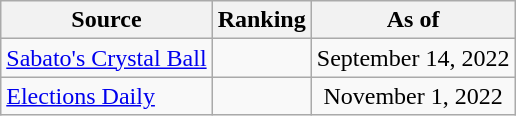<table class="wikitable" style="text-align:center">
<tr>
<th>Source</th>
<th>Ranking</th>
<th>As of</th>
</tr>
<tr>
<td align=left><a href='#'>Sabato's Crystal Ball</a></td>
<td></td>
<td>September 14, 2022</td>
</tr>
<tr>
<td align="left"><a href='#'>Elections Daily</a></td>
<td></td>
<td>November 1, 2022</td>
</tr>
</table>
